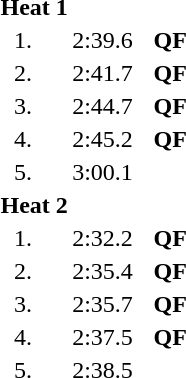<table style="text-align:center">
<tr>
<td colspan=4 align=left><strong>Heat 1</strong></td>
</tr>
<tr>
<td width=30>1.</td>
<td align=left></td>
<td width=60>2:39.6</td>
<td><strong>QF</strong></td>
</tr>
<tr>
<td>2.</td>
<td align=left></td>
<td>2:41.7</td>
<td><strong>QF</strong></td>
</tr>
<tr>
<td>3.</td>
<td align=left></td>
<td>2:44.7</td>
<td><strong>QF</strong></td>
</tr>
<tr>
<td>4.</td>
<td align=left></td>
<td>2:45.2</td>
<td><strong>QF</strong></td>
</tr>
<tr>
<td>5.</td>
<td align=left></td>
<td>3:00.1</td>
<td></td>
</tr>
<tr>
<td colspan=4 align=left><strong>Heat 2</strong></td>
</tr>
<tr>
<td>1.</td>
<td align=left></td>
<td>2:32.2</td>
<td><strong>QF</strong></td>
</tr>
<tr>
<td>2.</td>
<td align=left></td>
<td>2:35.4</td>
<td><strong>QF</strong></td>
</tr>
<tr>
<td>3.</td>
<td align=left></td>
<td>2:35.7</td>
<td><strong>QF</strong></td>
</tr>
<tr>
<td>4.</td>
<td align=left></td>
<td>2:37.5</td>
<td><strong>QF</strong></td>
</tr>
<tr>
<td>5.</td>
<td align=left></td>
<td>2:38.5</td>
<td></td>
</tr>
</table>
